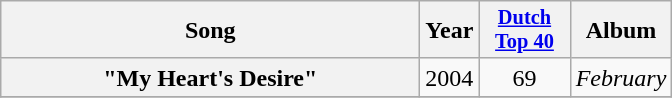<table class="wikitable plainrowheaders" style="text-align:center;" border="1">
<tr>
<th scope="colw" style="width:17em;">Song</th>
<th scope="col">Year</th>
<th scope="col" style="width:4em;font-size:85%;"><a href='#'>Dutch Top 40</a><br></th>
<th scope="col">Album</th>
</tr>
<tr>
<th scope="row">"My Heart's Desire"</th>
<td>2004</td>
<td>69</td>
<td><em>February</em></td>
</tr>
<tr>
</tr>
</table>
